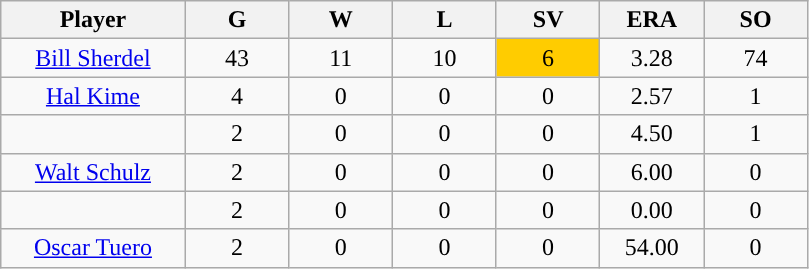<table class="wikitable sortable">
<tr>
<th bgcolor="#DDDDFF" width="16%">Player</th>
<th bgcolor="#DDDDFF" width="9%">G</th>
<th bgcolor="#DDDDFF" width="9%">W</th>
<th bgcolor="#DDDDFF" width="9%">L</th>
<th bgcolor="#DDDDFF" width="9%">SV</th>
<th bgcolor="#DDDDFF" width="9%">ERA</th>
<th bgcolor="#DDDDFF" width="9%">SO</th>
</tr>
<tr align="center">
<td><a href='#'>Bill Sherdel</a></td>
<td>43</td>
<td>11</td>
<td>10</td>
<td style="background:#fc0;">6</td>
<td>3.28</td>
<td>74</td>
</tr>
<tr align=center>
<td><a href='#'>Hal Kime</a></td>
<td>4</td>
<td>0</td>
<td>0</td>
<td>0</td>
<td>2.57</td>
<td>1</td>
</tr>
<tr align=center>
<td></td>
<td>2</td>
<td>0</td>
<td>0</td>
<td>0</td>
<td>4.50</td>
<td>1</td>
</tr>
<tr align="center">
<td><a href='#'>Walt Schulz</a></td>
<td>2</td>
<td>0</td>
<td>0</td>
<td>0</td>
<td>6.00</td>
<td>0</td>
</tr>
<tr align=center>
<td></td>
<td>2</td>
<td>0</td>
<td>0</td>
<td>0</td>
<td>0.00</td>
<td>0</td>
</tr>
<tr align=center>
<td><a href='#'>Oscar Tuero</a></td>
<td>2</td>
<td>0</td>
<td>0</td>
<td>0</td>
<td>54.00</td>
<td>0</td>
</tr>
</table>
